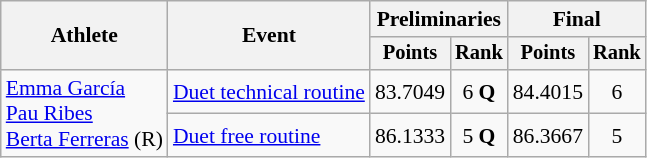<table class=wikitable style="font-size:90%">
<tr>
<th rowspan="2">Athlete</th>
<th rowspan="2">Event</th>
<th colspan="2">Preliminaries</th>
<th colspan="2">Final</th>
</tr>
<tr style="font-size:95%">
<th>Points</th>
<th>Rank</th>
<th>Points</th>
<th>Rank</th>
</tr>
<tr align=center>
<td align=left rowspan=2><a href='#'>Emma García</a><br><a href='#'>Pau Ribes</a><br><a href='#'>Berta Ferreras</a> (R)</td>
<td align=left><a href='#'>Duet technical routine</a></td>
<td>83.7049</td>
<td>6 <strong>Q</strong></td>
<td>84.4015</td>
<td>6</td>
</tr>
<tr align=center>
<td align=left><a href='#'>Duet free routine</a></td>
<td>86.1333</td>
<td>5 <strong>Q</strong></td>
<td>86.3667</td>
<td>5</td>
</tr>
</table>
